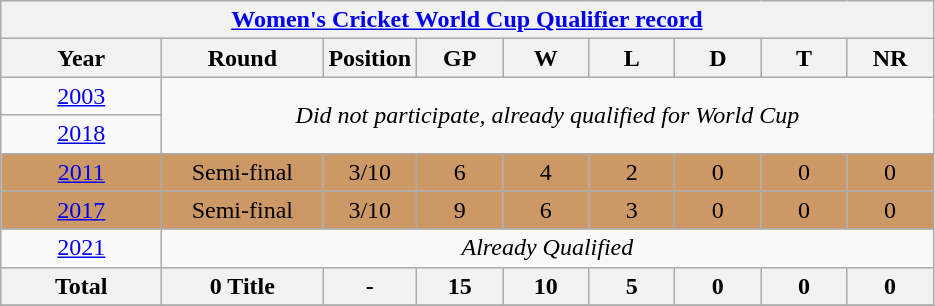<table class="wikitable" style="text-align: center;">
<tr>
<th colspan=10><a href='#'>Women's Cricket World Cup Qualifier record</a></th>
</tr>
<tr>
<th width=100>Year</th>
<th width=100>Round</th>
<th width=50>Position</th>
<th width=50>GP</th>
<th width=50>W</th>
<th width=50>L</th>
<th width=50>D</th>
<th width=50>T</th>
<th width=50>NR</th>
</tr>
<tr>
<td><a href='#'>2003</a></td>
<td colspan="8" rowspan="2"><em>Did not participate, already qualified for World Cup</em></td>
</tr>
<tr>
<td><a href='#'>2018</a></td>
</tr>
<tr bgcolor=#cc9966>
<td><a href='#'>2011</a></td>
<td>Semi-final</td>
<td>3/10</td>
<td>6</td>
<td>4</td>
<td>2</td>
<td>0</td>
<td>0</td>
<td>0</td>
</tr>
<tr bgcolor=#cc9966>
<td><a href='#'>2017</a></td>
<td>Semi-final</td>
<td>3/10</td>
<td>9</td>
<td>6</td>
<td>3</td>
<td>0</td>
<td>0</td>
<td>0</td>
</tr>
<tr>
<td><a href='#'>2021</a></td>
<td colspan="8"><em>Already Qualified</em></td>
</tr>
<tr>
<th><strong>Total</strong></th>
<th>0 Title</th>
<th>-</th>
<th>15</th>
<th>10</th>
<th>5</th>
<th>0</th>
<th>0</th>
<th>0</th>
</tr>
<tr>
</tr>
</table>
